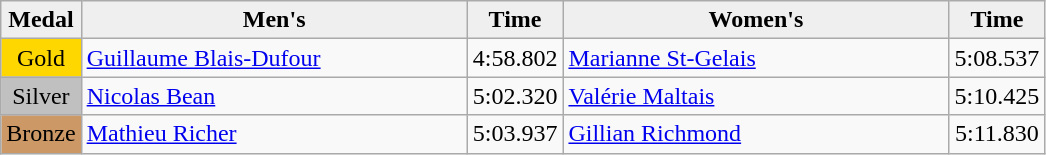<table class="wikitable" style="text-align:center">
<tr bgcolor="#efefef">
<td><strong>Medal</strong></td>
<td width="250"><strong>Men's</strong></td>
<td><strong>Time</strong></td>
<td width="250"><strong>Women's</strong></td>
<td><strong>Time</strong></td>
</tr>
<tr>
<td bgcolor="gold">Gold</td>
<td style="text-align:left"> <a href='#'>Guillaume Blais-Dufour</a></td>
<td>4:58.802</td>
<td style="text-align:left"> <a href='#'>Marianne St-Gelais</a></td>
<td>5:08.537</td>
</tr>
<tr>
<td bgcolor="silver">Silver</td>
<td style="text-align:left"> <a href='#'>Nicolas Bean</a></td>
<td>5:02.320</td>
<td style="text-align:left"> <a href='#'>Valérie Maltais</a></td>
<td>5:10.425</td>
</tr>
<tr>
<td bgcolor="CC9966">Bronze</td>
<td style="text-align:left"> <a href='#'>Mathieu Richer</a></td>
<td>5:03.937</td>
<td style="text-align:left"> <a href='#'>Gillian Richmond</a></td>
<td>5:11.830</td>
</tr>
</table>
